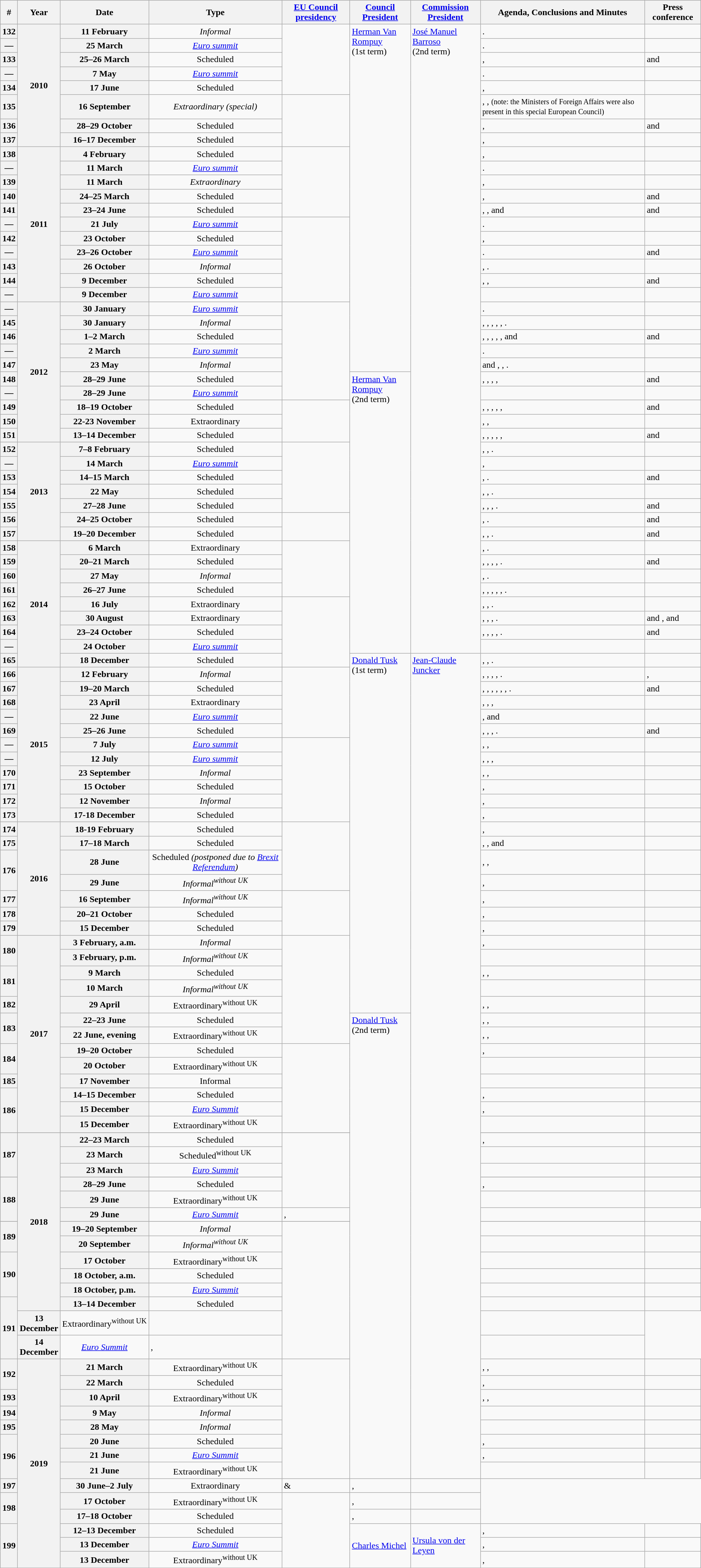<table class="wikitable" width=100% style="border:none">
<tr>
<th>#</th>
<th style="width:10px">Year</th>
<th>Date</th>
<th>Type</th>
<th><a href='#'>EU Council presidency</a></th>
<th><a href='#'>Council President</a></th>
<th><a href='#'>Commission President</a></th>
<th>Agenda, Conclusions and Minutes</th>
<th>Press conference</th>
</tr>
<tr>
<th>132</th>
<th rowspan="8">2010</th>
<th>11 February</th>
<td style="text-align:center"><em>Informal</em></td>
<td rowspan="5"></td>
<td rowspan="24" valign=top><a href='#'>Herman Van Rompuy</a> <br>(1st term)</td>
<td rowspan="44" valign=top><a href='#'>José Manuel Barroso</a> <br>(2nd term)</td>
<td>.</td>
<td></td>
</tr>
<tr>
<th>―</th>
<th>25 March</th>
<td style="text-align:center"><em><a href='#'>Euro summit</a></em></td>
<td>.</td>
<td></td>
</tr>
<tr>
<th>133</th>
<th>25–26 March</th>
<td style="text-align:center">Scheduled</td>
<td>, </td>
<td> and </td>
</tr>
<tr>
<th>―</th>
<th>7 May</th>
<td style="text-align:center"><em><a href='#'>Euro summit</a></em></td>
<td>.</td>
<td></td>
</tr>
<tr>
<th>134</th>
<th>17 June</th>
<td style="text-align:center">Scheduled</td>
<td>, </td>
<td></td>
</tr>
<tr>
<th>135</th>
<th>16 September</th>
<td style="text-align:center"><em>Extraordinary (special)</em></td>
<td rowspan="3"></td>
<td>, , <small>(note: the Ministers of Foreign Affairs were also present in this special European Council)</small></td>
<td></td>
</tr>
<tr>
<th>136</th>
<th>28–29 October</th>
<td style="text-align:center">Scheduled</td>
<td>, </td>
<td> and </td>
</tr>
<tr>
<th>137</th>
<th>16–17 December</th>
<td style="text-align:center">Scheduled</td>
<td>, </td>
<td></td>
</tr>
<tr>
<th>138</th>
<th rowspan="11">2011</th>
<th>4 February</th>
<td style="text-align:center">Scheduled</td>
<td rowspan="5"></td>
<td>, </td>
<td></td>
</tr>
<tr>
<th>―</th>
<th>11 March</th>
<td style="text-align:center"><em><a href='#'>Euro summit</a></em></td>
<td>.</td>
<td></td>
</tr>
<tr>
<th>139</th>
<th>11 March</th>
<td style="text-align:center"><em>Extraordinary</em></td>
<td>, </td>
<td></td>
</tr>
<tr>
<th>140</th>
<th>24–25 March</th>
<td style="text-align:center">Scheduled</td>
<td>, </td>
<td> and </td>
</tr>
<tr>
<th>141</th>
<th>23–24 June</th>
<td style="text-align:center">Scheduled</td>
<td>, ,  and </td>
<td> and </td>
</tr>
<tr>
<th>―</th>
<th>21 July</th>
<td style="text-align:center"><em><a href='#'>Euro summit</a></em></td>
<td rowspan="6"></td>
<td>.</td>
<td></td>
</tr>
<tr>
<th>142</th>
<th>23 October</th>
<td style="text-align:center">Scheduled</td>
<td>, </td>
<td></td>
</tr>
<tr>
<th>―</th>
<th>23–26 October</th>
<td style="text-align:center"><em><a href='#'>Euro summit</a></em></td>
<td>.</td>
<td>  and  </td>
</tr>
<tr>
<th>143</th>
<th>26 October</th>
<td style="text-align:center"><em>Informal</em></td>
<td>, .</td>
<td></td>
</tr>
<tr>
<th>144</th>
<th>9 December</th>
<td style="text-align:center">Scheduled</td>
<td>, , </td>
<td>  and  </td>
</tr>
<tr>
<th>―</th>
<th>9 December</th>
<td style="text-align:center"><em><a href='#'>Euro summit</a></em></td>
<td></td>
<td></td>
</tr>
<tr>
<th>―</th>
<th rowspan="10">2012</th>
<th>30 January</th>
<td style="text-align:center"><em><a href='#'>Euro summit</a></em></td>
<td rowspan="7"></td>
<td>.</td>
<td></td>
</tr>
<tr>
<th>145</th>
<th>30 January</th>
<td style="text-align:center"><em>Informal</em></td>
<td>, ,  , , , .</td>
<td> </td>
</tr>
<tr>
<th>146</th>
<th>1–2 March</th>
<td style="text-align:center">Scheduled</td>
<td>, , , , ,  and </td>
<td>  and  </td>
</tr>
<tr>
<th>―</th>
<th>2 March</th>
<td style="text-align:center"><em><a href='#'>Euro summit</a></em></td>
<td>.</td>
<td></td>
</tr>
<tr>
<th>147</th>
<th>23 May</th>
<td style="text-align:center"><em>Informal</em></td>
<td> and , , .</td>
<td></td>
</tr>
<tr>
<th>148</th>
<th>28–29 June</th>
<td style="text-align:center">Scheduled</td>
<td rowspan="20" valign=top><a href='#'>Herman Van Rompuy</a> <br>(2nd term)</td>
<td>, , , , </td>
<td>  and  </td>
</tr>
<tr>
<th>―</th>
<th>28–29 June</th>
<td style="text-align:center"><em><a href='#'>Euro summit</a></em></td>
<td></td>
<td> </td>
</tr>
<tr>
<th>149</th>
<th>18–19 October</th>
<td style="text-align:center">Scheduled</td>
<td rowspan="3"></td>
<td>, , , , , </td>
<td> and </td>
</tr>
<tr>
<th>150</th>
<th>22‑23 November</th>
<td style="text-align:center">Extraordinary</td>
<td>, , </td>
<td> </td>
</tr>
<tr>
<th>151</th>
<th>13–14 December</th>
<td style="text-align:center">Scheduled</td>
<td>, , ,  , , </td>
<td> and </td>
</tr>
<tr>
<th>152</th>
<th rowspan="7">2013</th>
<th>7–8 February</th>
<td style="text-align:center">Scheduled</td>
<td rowspan="5"></td>
<td>, , .</td>
<td> </td>
</tr>
<tr>
<th>―</th>
<th>14 March</th>
<td style="text-align:center"><em><a href='#'>Euro summit</a></em></td>
<td>, </td>
<td></td>
</tr>
<tr>
<th>153</th>
<th>14–15 March</th>
<td style="text-align:center">Scheduled</td>
<td>, .</td>
<td>  and </td>
</tr>
<tr>
<th>154</th>
<th>22 May</th>
<td style="text-align:center">Scheduled</td>
<td>, , .</td>
<td></td>
</tr>
<tr>
<th>155</th>
<th>27–28 June</th>
<td style="text-align:center">Scheduled</td>
<td>, , , .</td>
<td> and </td>
</tr>
<tr>
<th>156</th>
<th>24–25 October</th>
<td style="text-align:center">Scheduled</td>
<td rowspan="2"></td>
<td>, .</td>
<td> and </td>
</tr>
<tr>
<th>157</th>
<th>19–20 December</th>
<td style="text-align:center">Scheduled</td>
<td>, ,  .</td>
<td> and </td>
</tr>
<tr>
<th>158</th>
<th rowspan="9">2014</th>
<th>6 March</th>
<td style="text-align:center">Extraordinary</td>
<td rowspan="4"></td>
<td>, .</td>
<td></td>
</tr>
<tr>
<th>159</th>
<th>20–21 March</th>
<td style="text-align:center">Scheduled</td>
<td>, , , , .</td>
<td> and </td>
</tr>
<tr>
<th>160</th>
<th>27 May</th>
<td style="text-align:center"><em>Informal</em></td>
<td>, .</td>
<td></td>
</tr>
<tr>
<th>161</th>
<th>26–27 June</th>
<td style="text-align:center">Scheduled</td>
<td>, , , , ,  .</td>
<td></td>
</tr>
<tr>
<th>162</th>
<th>16 July</th>
<td style="text-align:center">Extraordinary</td>
<td rowspan="5"></td>
<td>, , .</td>
<td></td>
</tr>
<tr>
<th>163</th>
<th>30 August</th>
<td style="text-align:center">Extraordinary</td>
<td>, , , .</td>
<td> and ,  and </td>
</tr>
<tr>
<th>164</th>
<th>23–24 October</th>
<td style="text-align:center">Scheduled</td>
<td>, , , , .</td>
<td> and </td>
</tr>
<tr>
<th>―</th>
<th>24 October</th>
<td style="text-align:center"><em><a href='#'>Euro summit</a></em></td>
<td></td>
<td></td>
</tr>
<tr>
<th>165</th>
<th>18 December</th>
<td style="text-align:center">Scheduled</td>
<td rowspan="24" valign=top><a href='#'>Donald Tusk</a> <br>(1st term)</td>
<td rowspan="57" valign=top><a href='#'>Jean-Claude Juncker</a></td>
<td>, , .</td>
<td></td>
</tr>
<tr>
<th>166</th>
<th rowspan="11">2015</th>
<th>12 February</th>
<td style="text-align:center"><em>Informal</em></td>
<td rowspan="5"></td>
<td>, , , , .</td>
<td>, </td>
</tr>
<tr>
<th>167</th>
<th>19–20 March</th>
<td style="text-align:center">Scheduled</td>
<td>, , , , , , .</td>
<td> and </td>
</tr>
<tr>
<th>168</th>
<th>23 April</th>
<td style="text-align:center">Extraordinary</td>
<td>, , , </td>
<td></td>
</tr>
<tr>
<th>—</th>
<th>22 June</th>
<td style="text-align:center"><em><a href='#'>Euro summit</a></em></td>
<td>,  and </td>
<td></td>
</tr>
<tr>
<th>169</th>
<th>25–26 June</th>
<td style="text-align:center">Scheduled</td>
<td>, , ,   .</td>
<td> and </td>
</tr>
<tr>
<th>—</th>
<th>7 July</th>
<td style="text-align:center"><em><a href='#'>Euro summit</a></em></td>
<td rowspan="6"></td>
<td>, , </td>
<td></td>
</tr>
<tr>
<th>—</th>
<th>12 July</th>
<td style="text-align:center"><em><a href='#'>Euro summit</a></em></td>
<td>, , , </td>
<td></td>
</tr>
<tr>
<th>170</th>
<th>23 September</th>
<td style="text-align:center"><em>Informal</em></td>
<td>, , </td>
<td> </td>
</tr>
<tr>
<th>171</th>
<th>15 October</th>
<td style="text-align:center">Scheduled</td>
<td>, </td>
<td></td>
</tr>
<tr>
<th>172</th>
<th>12 November</th>
<td style="text-align:center"><em>Informal</em></td>
<td>, </td>
<td></td>
</tr>
<tr>
<th>173</th>
<th>17‑18 December</th>
<td style="text-align:center">Scheduled</td>
<td>, </td>
<td></td>
</tr>
<tr>
<th>174</th>
<th rowspan="7">2016</th>
<th>18‑19 February</th>
<td style="text-align:center">Scheduled</td>
<td rowspan="4"></td>
<td>, </td>
<td></td>
</tr>
<tr>
<th>175</th>
<th>17–18 March</th>
<td style="text-align:center">Scheduled</td>
<td>, ,  and </td>
<td></td>
</tr>
<tr>
<th rowspan="2">176</th>
<th>28 June</th>
<td style="text-align:center">Scheduled <em>(postponed due to <a href='#'>Brexit Referendum</a>)</em></td>
<td>, , </td>
<td></td>
</tr>
<tr>
<th>29 June</th>
<td style="text-align:center"><em>Informal<sup>without UK</sup></em></td>
<td>, </td>
<td></td>
</tr>
<tr>
<th>177</th>
<th>16 September</th>
<td style="text-align:center"><em>Informal<sup>without UK</sup></em></td>
<td rowspan="3"></td>
<td>, </td>
<td></td>
</tr>
<tr>
<th>178</th>
<th>20–21 October</th>
<td style="text-align:center">Scheduled</td>
<td>, </td>
<td></td>
</tr>
<tr>
<th>179</th>
<th>15 December</th>
<td style="text-align:center">Scheduled</td>
<td>, </td>
<td></td>
</tr>
<tr>
<th rowspan="2">180</th>
<th rowspan="13">2017</th>
<th>3 February, a.m.</th>
<td style="text-align:center"><em>Informal</em></td>
<td rowspan="7"></td>
<td>, </td>
<td></td>
</tr>
<tr>
<th>3 February, p.m.</th>
<td style="text-align:center"><em>Informal<sup>without UK</sup></em></td>
<td></td>
<td></td>
</tr>
<tr>
<th rowspan="2">181</th>
<th>9 March</th>
<td style="text-align:center">Scheduled</td>
<td>, , </td>
<td></td>
</tr>
<tr>
<th style="text-align:center">10 March</th>
<td style="text-align:center"><em>Informal<sup>without UK</sup></em></td>
<td></td>
<td></td>
</tr>
<tr>
<th>182</th>
<th style="text-align:center">29 April</th>
<td style="text-align:center">Extraordinary<sup>without UK</sup></td>
<td>, , </td>
<td></td>
</tr>
<tr>
<th rowspan="2">183</th>
<th style="text-align:center">22–23 June</th>
<td style="text-align:center">Scheduled</td>
<td rowspan="33" valign=top><a href='#'>Donald Tusk</a> <br>(2nd term)</td>
<td>,  , </td>
<td></td>
</tr>
<tr>
<th style="text-align:center">22 June, evening</th>
<td style="text-align:center">Extraordinary<sup>without UK</sup></td>
<td>, , </td>
<td></td>
</tr>
<tr>
<th rowspan="2">184</th>
<th style="text-align:center">19–20 October</th>
<td style="text-align:center">Scheduled</td>
<td rowspan="6"></td>
<td>, </td>
<td></td>
</tr>
<tr>
<th style="text-align:center">20 October</th>
<td style="text-align:center">Extraordinary<sup>without UK</sup></td>
<td></td>
<td></td>
</tr>
<tr>
<th>185</th>
<th style="text-align:center">17 November</th>
<td style="text-align:center">Informal</td>
<td></td>
<td></td>
</tr>
<tr>
<th rowspan="3">186</th>
<th>14–15 December</th>
<td style="text-align:center">Scheduled</td>
<td>, </td>
<td></td>
</tr>
<tr>
<th style="text-align:center">15 December</th>
<td style="text-align:center"><em><a href='#'>Euro Summit</a></em></td>
<td>, </td>
<td></td>
</tr>
<tr>
<th style="text-align:center">15 December</th>
<td style="text-align:center">Extraordinary<sup>without UK</sup></td>
<td></td>
<td></td>
</tr>
<tr>
</tr>
<tr>
<th rowspan="3">187</th>
<th rowspan="14">2018</th>
<th style="text-align:center">22–23 March</th>
<td style="text-align:center">Scheduled</td>
<td rowspan="6"></td>
<td>, </td>
<td></td>
</tr>
<tr>
<th style="text-align:center">23 March</th>
<td style="text-align:center">Scheduled<sup>without UK</sup></td>
<td></td>
<td></td>
</tr>
<tr>
<th style="text-align:center">23 March</th>
<td style="text-align:center"><em><a href='#'>Euro Summit</a></em></td>
<td></td>
<td></td>
</tr>
<tr>
</tr>
<tr>
<th rowspan="3">188</th>
<th style="text-align:center">28–29 June</th>
<td style="text-align:center">Scheduled</td>
<td>, </td>
<td></td>
</tr>
<tr>
<th style="text-align:center">29 June</th>
<td style="text-align:center">Extraordinary<sup>without UK</sup></td>
<td></td>
<td></td>
</tr>
<tr>
<th style="text-align:center">29 June</th>
<td style="text-align:center"><em><a href='#'>Euro Summit</a></em></td>
<td>, </td>
<td></td>
</tr>
<tr>
</tr>
<tr>
<th rowspan="2">189</th>
<th style="text-align:center">19–20 September</th>
<td style="text-align:center"><em>Informal</em></td>
<td rowspan="8"></td>
<td></td>
<td></td>
</tr>
<tr>
<th style="text-align:center">20 September</th>
<td style="text-align:center"><em>Informal<sup>without UK</sup></em></td>
<td></td>
<td></td>
</tr>
<tr>
<th rowspan="3">190</th>
<th style="text-align:center">17 October</th>
<td style="text-align:center">Extraordinary<sup>without UK</sup></td>
<td></td>
<td></td>
</tr>
<tr>
<th style="text-align:center">18 October, a.m.</th>
<td style="text-align:center">Scheduled</td>
<td></td>
<td></td>
</tr>
<tr>
<th style="text-align:center">18 October, p.m.</th>
<td style="text-align:center"><em><a href='#'>Euro Summit</a></em></td>
<td></td>
<td></td>
</tr>
<tr>
<th rowspan="3">191</th>
<th style="text-align:center">13–14 December</th>
<td style="text-align:center">Scheduled</td>
<td></td>
<td></td>
</tr>
<tr>
<th style="text-align:center">13 December</th>
<td style="text-align:center">Extraordinary<sup>without UK</sup></td>
<td></td>
<td></td>
</tr>
<tr>
<th style="text-align:center">14 December</th>
<td style="text-align:center"><em><a href='#'>Euro Summit</a></em></td>
<td>, </td>
<td></td>
</tr>
<tr>
<th rowspan="2">192</th>
<th rowspan="14">2019</th>
<th style="text-align:center">21 March</th>
<td style="text-align:center">Extraordinary<sup>without UK</sup></td>
<td rowspan="8"></td>
<td>, , </td>
<td></td>
</tr>
<tr>
<th style="text-align:center">22 March</th>
<td style="text-align:center">Scheduled</td>
<td>, </td>
<td></td>
</tr>
<tr>
<th>193</th>
<th style="text-align:center">10 April</th>
<td style="text-align:center">Extraordinary<sup>without UK</sup></td>
<td>, , </td>
<td></td>
</tr>
<tr>
<th>194</th>
<th style="text-align:center">9 May</th>
<td style="text-align:center"><em>Informal</em></td>
<td></td>
<td></td>
</tr>
<tr>
<th>195</th>
<th style="text-align:center">28 May</th>
<td style="text-align:center"><em>Informal</em></td>
<td></td>
<td></td>
</tr>
<tr>
<th rowspan="3">196</th>
<th style="text-align:center">20 June</th>
<td style="text-align:center">Scheduled</td>
<td>, </td>
<td></td>
</tr>
<tr>
<th style="text-align:center">21 June</th>
<td style="text-align:center"><em><a href='#'>Euro Summit</a></em></td>
<td>, </td>
<td></td>
</tr>
<tr>
<th style="text-align:center">21 June</th>
<td style="text-align:center">Extraordinary<sup>without UK</sup></td>
<td></td>
<td></td>
</tr>
<tr>
<th>197</th>
<th style="text-align:center">30 June–2 July</th>
<td style="text-align:center">Extraordinary</td>
<td> &<br></td>
<td>, </td>
<td></td>
</tr>
<tr>
<th rowspan="2">198</th>
<th style="text-align:center">17 October</th>
<td style="text-align:center">Extraordinary<sup>without UK</sup></td>
<td rowspan="5"></td>
<td>, </td>
<td></td>
</tr>
<tr>
<th style="text-align:center">17–18 October</th>
<td style="text-align:center">Scheduled</td>
<td>, </td>
<td></td>
</tr>
<tr>
<th rowspan="3">199</th>
<th style="text-align:center">12–13 December</th>
<td style="text-align:center">Scheduled</td>
<td rowspan="3"><a href='#'>Charles Michel</a></td>
<td rowspan="3"><a href='#'>Ursula von der Leyen</a><br></td>
<td>, </td>
<td></td>
</tr>
<tr>
<th style="text-align:center">13 December</th>
<td style="text-align:center"><em><a href='#'>Euro Summit</a></em></td>
<td>, </td>
<td></td>
</tr>
<tr>
<th style="text-align:center">13 December</th>
<td style="text-align:center">Extraordinary<sup>without UK</sup></td>
<td>, </td>
<td></td>
</tr>
</table>
